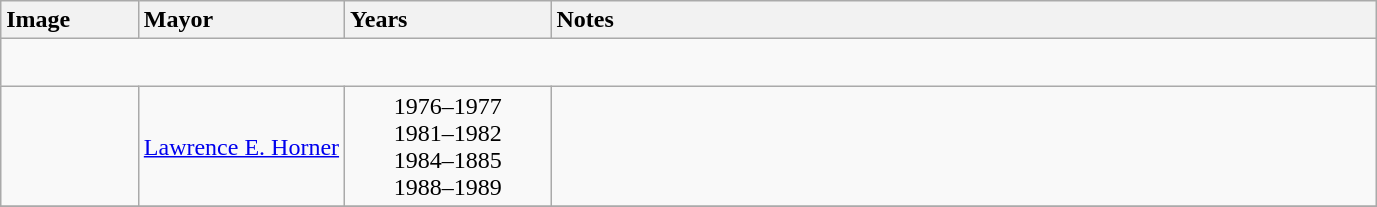<table class="wikitable" style="text-align:center">
<tr>
<th style="text-align:left; width:10%;">Image</th>
<th style="text-align:left; width:15%;">Mayor</th>
<th style="text-align:left; width:15%;">Years</th>
<th style="text-align:left; width:60%;">Notes</th>
</tr>
<tr style="height:2em">
</tr>
<tr>
<td></td>
<td><a href='#'>Lawrence E. Horner</a></td>
<td>1976–1977<br> 1981–1982<br>1984–1885<br>1988–1989</td>
<td></td>
</tr>
<tr>
</tr>
</table>
